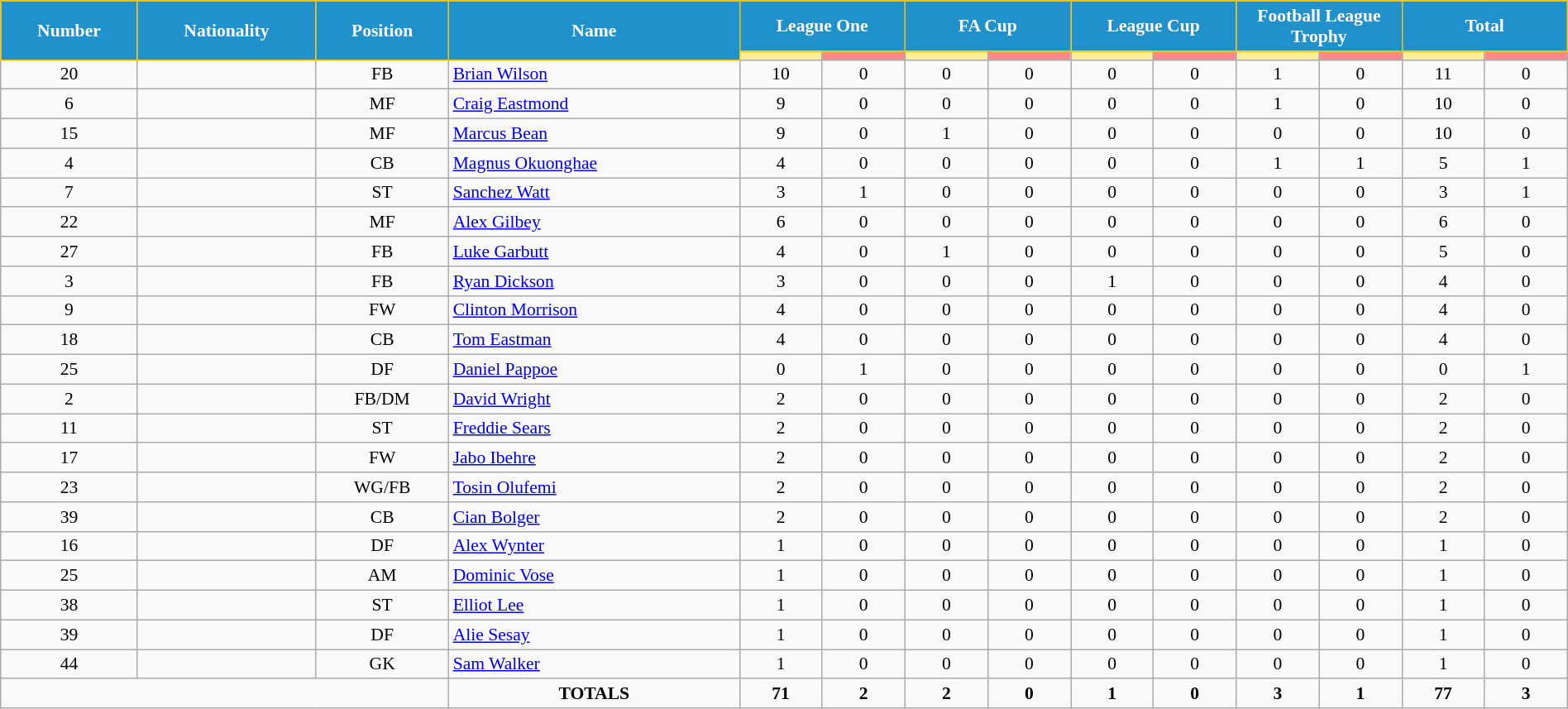<table class="wikitable" style="text-align:center; font-size:90%; width:100%;">
<tr>
<th rowspan="2" style="background:#2191CC; color:white; border:1px solid #F7C408; text-align:center;">Number</th>
<th rowspan="2" style="background:#2191CC; color:white; border:1px solid #F7C408; text-align:center;">Nationality</th>
<th rowspan="2" style="background:#2191CC; color:white; border:1px solid #F7C408; text-align:center;">Position</th>
<th rowspan="2" style="background:#2191CC; color:white; border:1px solid #F7C408; text-align:center;">Name</th>
<th colspan="2" style="background:#2191CC; color:white; border:1px solid #F7C408; text-align:center;">League One</th>
<th colspan="2" style="background:#2191CC; color:white; border:1px solid #F7C408; text-align:center;">FA Cup</th>
<th colspan="2" style="background:#2191CC; color:white; border:1px solid #F7C408; text-align:center;">League Cup</th>
<th colspan="2" style="background:#2191CC; color:white; border:1px solid #F7C408; text-align:center;">Football League Trophy</th>
<th colspan="2" style="background:#2191CC; color:white; border:1px solid #F7C408; text-align:center;">Total</th>
</tr>
<tr>
<th width=60 style="background: #FFEE99"></th>
<th width=60 style="background: #FF8888"></th>
<th width=60 style="background: #FFEE99"></th>
<th width=60 style="background: #FF8888"></th>
<th width=60 style="background: #FFEE99"></th>
<th width=60 style="background: #FF8888"></th>
<th width=60 style="background: #FFEE99"></th>
<th width=60 style="background: #FF8888"></th>
<th width=60 style="background: #FFEE99"></th>
<th width=60 style="background: #FF8888"></th>
</tr>
<tr>
<td>20</td>
<td></td>
<td>FB</td>
<td align="left"><a href='#'>Brian Wilson</a></td>
<td>10</td>
<td>0</td>
<td>0</td>
<td>0</td>
<td>0</td>
<td>0</td>
<td>1</td>
<td>0</td>
<td>11</td>
<td>0</td>
</tr>
<tr>
<td>6</td>
<td></td>
<td>MF</td>
<td align="left"><a href='#'>Craig Eastmond</a></td>
<td>9</td>
<td>0</td>
<td>0</td>
<td>0</td>
<td>0</td>
<td>0</td>
<td>1</td>
<td>0</td>
<td>10</td>
<td>0</td>
</tr>
<tr>
<td>15</td>
<td></td>
<td>MF</td>
<td align="left"><a href='#'>Marcus Bean</a></td>
<td>9</td>
<td>0</td>
<td>1</td>
<td>0</td>
<td>0</td>
<td>0</td>
<td>0</td>
<td>0</td>
<td>10</td>
<td>0</td>
</tr>
<tr>
<td>4</td>
<td></td>
<td>CB</td>
<td align="left"><a href='#'>Magnus Okuonghae</a></td>
<td>4</td>
<td>0</td>
<td>0</td>
<td>0</td>
<td>0</td>
<td>0</td>
<td>1</td>
<td>1</td>
<td>5</td>
<td>1</td>
</tr>
<tr>
<td>7</td>
<td></td>
<td>ST</td>
<td align="left"><a href='#'>Sanchez Watt</a></td>
<td>3</td>
<td>1</td>
<td>0</td>
<td>0</td>
<td>0</td>
<td>0</td>
<td>0</td>
<td>0</td>
<td>3</td>
<td>1</td>
</tr>
<tr>
<td>22</td>
<td></td>
<td>MF</td>
<td align="left"><a href='#'>Alex Gilbey</a></td>
<td>6</td>
<td>0</td>
<td>0</td>
<td>0</td>
<td>0</td>
<td>0</td>
<td>0</td>
<td>0</td>
<td>6</td>
<td>0</td>
</tr>
<tr>
<td>27</td>
<td></td>
<td>FB</td>
<td align="left"><a href='#'>Luke Garbutt</a></td>
<td>4</td>
<td>0</td>
<td>1</td>
<td>0</td>
<td>0</td>
<td>0</td>
<td>0</td>
<td>0</td>
<td>5</td>
<td>0</td>
</tr>
<tr>
<td>3</td>
<td></td>
<td>FB</td>
<td align="left"><a href='#'>Ryan Dickson</a></td>
<td>3</td>
<td>0</td>
<td>0</td>
<td>0</td>
<td>1</td>
<td>0</td>
<td>0</td>
<td>0</td>
<td>4</td>
<td>0</td>
</tr>
<tr>
<td>9</td>
<td></td>
<td>FW</td>
<td align="left"><a href='#'>Clinton Morrison</a></td>
<td>4</td>
<td>0</td>
<td>0</td>
<td>0</td>
<td>0</td>
<td>0</td>
<td>0</td>
<td>0</td>
<td>4</td>
<td>0</td>
</tr>
<tr>
<td>18</td>
<td></td>
<td>CB</td>
<td align="left"><a href='#'>Tom Eastman</a></td>
<td>4</td>
<td>0</td>
<td>0</td>
<td>0</td>
<td>0</td>
<td>0</td>
<td>0</td>
<td>0</td>
<td>4</td>
<td>0</td>
</tr>
<tr>
<td>25</td>
<td></td>
<td>DF</td>
<td align="left"><a href='#'>Daniel Pappoe</a></td>
<td>0</td>
<td>1</td>
<td>0</td>
<td>0</td>
<td>0</td>
<td>0</td>
<td>0</td>
<td>0</td>
<td>0</td>
<td>1</td>
</tr>
<tr>
<td>2</td>
<td></td>
<td>FB/DM</td>
<td align="left"><a href='#'>David Wright</a></td>
<td>2</td>
<td>0</td>
<td>0</td>
<td>0</td>
<td>0</td>
<td>0</td>
<td>0</td>
<td>0</td>
<td>2</td>
<td>0</td>
</tr>
<tr>
<td>11</td>
<td></td>
<td>ST</td>
<td align="left"><a href='#'>Freddie Sears</a></td>
<td>2</td>
<td>0</td>
<td>0</td>
<td>0</td>
<td>0</td>
<td>0</td>
<td>0</td>
<td>0</td>
<td>2</td>
<td>0</td>
</tr>
<tr>
<td>17</td>
<td></td>
<td>FW</td>
<td align="left"><a href='#'>Jabo Ibehre</a></td>
<td>2</td>
<td>0</td>
<td>0</td>
<td>0</td>
<td>0</td>
<td>0</td>
<td>0</td>
<td>0</td>
<td>2</td>
<td>0</td>
</tr>
<tr>
<td>23</td>
<td></td>
<td>WG/FB</td>
<td align="left"><a href='#'>Tosin Olufemi</a></td>
<td>2</td>
<td>0</td>
<td>0</td>
<td>0</td>
<td>0</td>
<td>0</td>
<td>0</td>
<td>0</td>
<td>2</td>
<td>0</td>
</tr>
<tr>
<td>39</td>
<td></td>
<td>CB</td>
<td align="left"><a href='#'>Cian Bolger</a></td>
<td>2</td>
<td>0</td>
<td>0</td>
<td>0</td>
<td>0</td>
<td>0</td>
<td>0</td>
<td>0</td>
<td>2</td>
<td>0</td>
</tr>
<tr>
<td>16</td>
<td></td>
<td>DF</td>
<td align="left"><a href='#'>Alex Wynter</a></td>
<td>1</td>
<td>0</td>
<td>0</td>
<td>0</td>
<td>0</td>
<td>0</td>
<td>0</td>
<td>0</td>
<td>1</td>
<td>0</td>
</tr>
<tr>
<td>25</td>
<td></td>
<td>AM</td>
<td align="left"><a href='#'>Dominic Vose</a></td>
<td>1</td>
<td>0</td>
<td>0</td>
<td>0</td>
<td>0</td>
<td>0</td>
<td>0</td>
<td>0</td>
<td>1</td>
<td>0</td>
</tr>
<tr>
<td>38</td>
<td></td>
<td>ST</td>
<td align="left"><a href='#'>Elliot Lee</a></td>
<td>1</td>
<td>0</td>
<td>0</td>
<td>0</td>
<td>0</td>
<td>0</td>
<td>0</td>
<td>0</td>
<td>1</td>
<td>0</td>
</tr>
<tr>
<td>39</td>
<td></td>
<td>DF</td>
<td align="left"><a href='#'>Alie Sesay</a></td>
<td>1</td>
<td>0</td>
<td>0</td>
<td>0</td>
<td>0</td>
<td>0</td>
<td>0</td>
<td>0</td>
<td>1</td>
<td>0</td>
</tr>
<tr>
<td>44</td>
<td></td>
<td>GK</td>
<td align="left"><a href='#'>Sam Walker</a></td>
<td>1</td>
<td>0</td>
<td>0</td>
<td>0</td>
<td>0</td>
<td>0</td>
<td>0</td>
<td>0</td>
<td>1</td>
<td>0</td>
</tr>
<tr>
<td colspan="3"></td>
<td><strong>TOTALS</strong></td>
<td><strong>71</strong></td>
<td><strong>2</strong></td>
<td><strong>2</strong></td>
<td><strong>0</strong></td>
<td><strong>1</strong></td>
<td><strong>0</strong></td>
<td><strong>3</strong></td>
<td><strong>1</strong></td>
<td><strong>77</strong></td>
<td><strong>3</strong></td>
</tr>
</table>
